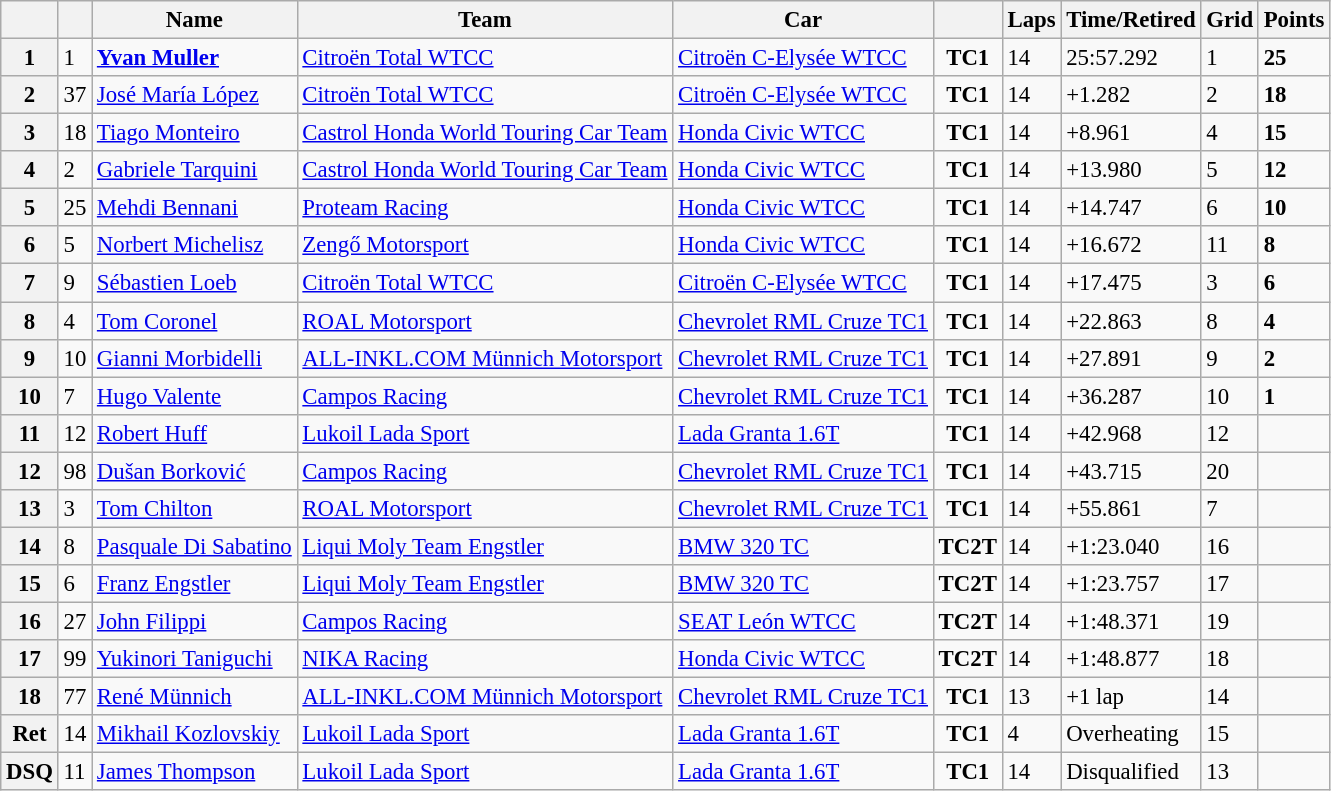<table class="wikitable sortable" style="font-size: 95%;">
<tr>
<th></th>
<th></th>
<th>Name</th>
<th>Team</th>
<th>Car</th>
<th></th>
<th>Laps</th>
<th>Time/Retired</th>
<th>Grid</th>
<th>Points</th>
</tr>
<tr>
<th>1</th>
<td>1</td>
<td> <strong><a href='#'>Yvan Muller</a></strong></td>
<td><a href='#'>Citroën Total WTCC</a></td>
<td><a href='#'>Citroën C-Elysée WTCC</a></td>
<td align=center><strong><span>TC1</span></strong></td>
<td>14</td>
<td>25:57.292</td>
<td>1</td>
<td><strong>25</strong></td>
</tr>
<tr>
<th>2</th>
<td>37</td>
<td> <a href='#'>José María López</a></td>
<td><a href='#'>Citroën Total WTCC</a></td>
<td><a href='#'>Citroën C-Elysée WTCC</a></td>
<td align=center><strong><span>TC1</span></strong></td>
<td>14</td>
<td>+1.282</td>
<td>2</td>
<td><strong>18</strong></td>
</tr>
<tr>
<th>3</th>
<td>18</td>
<td> <a href='#'>Tiago Monteiro</a></td>
<td><a href='#'>Castrol Honda World Touring Car Team</a></td>
<td><a href='#'>Honda Civic WTCC</a></td>
<td align=center><strong><span>TC1</span></strong></td>
<td>14</td>
<td>+8.961</td>
<td>4</td>
<td><strong>15</strong></td>
</tr>
<tr>
<th>4</th>
<td>2</td>
<td> <a href='#'>Gabriele Tarquini</a></td>
<td><a href='#'>Castrol Honda World Touring Car Team</a></td>
<td><a href='#'>Honda Civic WTCC</a></td>
<td align=center><strong><span>TC1</span></strong></td>
<td>14</td>
<td>+13.980</td>
<td>5</td>
<td><strong>12</strong></td>
</tr>
<tr>
<th>5</th>
<td>25</td>
<td> <a href='#'>Mehdi Bennani</a></td>
<td><a href='#'>Proteam Racing</a></td>
<td><a href='#'>Honda Civic WTCC</a></td>
<td align=center><strong><span>TC1</span></strong></td>
<td>14</td>
<td>+14.747</td>
<td>6</td>
<td><strong>10</strong></td>
</tr>
<tr>
<th>6</th>
<td>5</td>
<td> <a href='#'>Norbert Michelisz</a></td>
<td><a href='#'>Zengő Motorsport</a></td>
<td><a href='#'>Honda Civic WTCC</a></td>
<td align=center><strong><span>TC1</span></strong></td>
<td>14</td>
<td>+16.672</td>
<td>11</td>
<td><strong>8</strong></td>
</tr>
<tr>
<th>7</th>
<td>9</td>
<td> <a href='#'>Sébastien Loeb</a></td>
<td><a href='#'>Citroën Total WTCC</a></td>
<td><a href='#'>Citroën C-Elysée WTCC</a></td>
<td align=center><strong><span>TC1</span></strong></td>
<td>14</td>
<td>+17.475</td>
<td>3</td>
<td><strong>6</strong></td>
</tr>
<tr>
<th>8</th>
<td>4</td>
<td> <a href='#'>Tom Coronel</a></td>
<td><a href='#'>ROAL Motorsport</a></td>
<td><a href='#'>Chevrolet RML Cruze TC1</a></td>
<td align=center><strong><span>TC1</span></strong></td>
<td>14</td>
<td>+22.863</td>
<td>8</td>
<td><strong>4</strong></td>
</tr>
<tr>
<th>9</th>
<td>10</td>
<td> <a href='#'>Gianni Morbidelli</a></td>
<td><a href='#'>ALL-INKL.COM Münnich Motorsport</a></td>
<td><a href='#'>Chevrolet RML Cruze TC1</a></td>
<td align=center><strong><span>TC1</span></strong></td>
<td>14</td>
<td>+27.891</td>
<td>9</td>
<td><strong>2</strong></td>
</tr>
<tr>
<th>10</th>
<td>7</td>
<td> <a href='#'>Hugo Valente</a></td>
<td><a href='#'>Campos Racing</a></td>
<td><a href='#'>Chevrolet RML Cruze TC1</a></td>
<td align=center><strong><span>TC1</span></strong></td>
<td>14</td>
<td>+36.287</td>
<td>10</td>
<td><strong>1</strong></td>
</tr>
<tr>
<th>11</th>
<td>12</td>
<td> <a href='#'>Robert Huff</a></td>
<td><a href='#'>Lukoil Lada Sport</a></td>
<td><a href='#'>Lada Granta 1.6T</a></td>
<td align=center><strong><span>TC1</span></strong></td>
<td>14</td>
<td>+42.968</td>
<td>12</td>
<td></td>
</tr>
<tr>
<th>12</th>
<td>98</td>
<td> <a href='#'>Dušan Borković</a></td>
<td><a href='#'>Campos Racing</a></td>
<td><a href='#'>Chevrolet RML Cruze TC1</a></td>
<td align=center><strong><span>TC1</span></strong></td>
<td>14</td>
<td>+43.715</td>
<td>20</td>
<td></td>
</tr>
<tr>
<th>13</th>
<td>3</td>
<td> <a href='#'>Tom Chilton</a></td>
<td><a href='#'>ROAL Motorsport</a></td>
<td><a href='#'>Chevrolet RML Cruze TC1</a></td>
<td align=center><strong><span>TC1</span></strong></td>
<td>14</td>
<td>+55.861</td>
<td>7</td>
<td></td>
</tr>
<tr>
<th>14</th>
<td>8</td>
<td> <a href='#'>Pasquale Di Sabatino</a></td>
<td><a href='#'>Liqui Moly Team Engstler</a></td>
<td><a href='#'>BMW 320 TC</a></td>
<td align=center><strong><span>TC2T</span></strong></td>
<td>14</td>
<td>+1:23.040</td>
<td>16</td>
<td></td>
</tr>
<tr>
<th>15</th>
<td>6</td>
<td> <a href='#'>Franz Engstler</a></td>
<td><a href='#'>Liqui Moly Team Engstler</a></td>
<td><a href='#'>BMW 320 TC</a></td>
<td align=center><strong><span>TC2T</span></strong></td>
<td>14</td>
<td>+1:23.757</td>
<td>17</td>
<td></td>
</tr>
<tr>
<th>16</th>
<td>27</td>
<td> <a href='#'>John Filippi</a></td>
<td><a href='#'>Campos Racing</a></td>
<td><a href='#'>SEAT León WTCC</a></td>
<td align=center><strong><span>TC2T</span></strong></td>
<td>14</td>
<td>+1:48.371</td>
<td>19</td>
<td></td>
</tr>
<tr>
<th>17</th>
<td>99</td>
<td> <a href='#'>Yukinori Taniguchi</a></td>
<td><a href='#'>NIKA Racing</a></td>
<td><a href='#'>Honda Civic WTCC</a></td>
<td align=center><strong><span>TC2T</span></strong></td>
<td>14</td>
<td>+1:48.877</td>
<td>18</td>
<td></td>
</tr>
<tr>
<th>18</th>
<td>77</td>
<td> <a href='#'>René Münnich</a></td>
<td><a href='#'>ALL-INKL.COM Münnich Motorsport</a></td>
<td><a href='#'>Chevrolet RML Cruze TC1</a></td>
<td align=center><strong><span>TC1</span></strong></td>
<td>13</td>
<td>+1 lap</td>
<td>14</td>
<td></td>
</tr>
<tr>
<th>Ret</th>
<td>14</td>
<td> <a href='#'>Mikhail Kozlovskiy</a></td>
<td><a href='#'>Lukoil Lada Sport</a></td>
<td><a href='#'>Lada Granta 1.6T</a></td>
<td align=center><strong><span>TC1</span></strong></td>
<td>4</td>
<td>Overheating</td>
<td>15</td>
<td></td>
</tr>
<tr>
<th>DSQ</th>
<td>11</td>
<td> <a href='#'>James Thompson</a></td>
<td><a href='#'>Lukoil Lada Sport</a></td>
<td><a href='#'>Lada Granta 1.6T</a></td>
<td align=center><strong><span>TC1</span></strong></td>
<td>14</td>
<td>Disqualified</td>
<td>13</td>
<td></td>
</tr>
</table>
